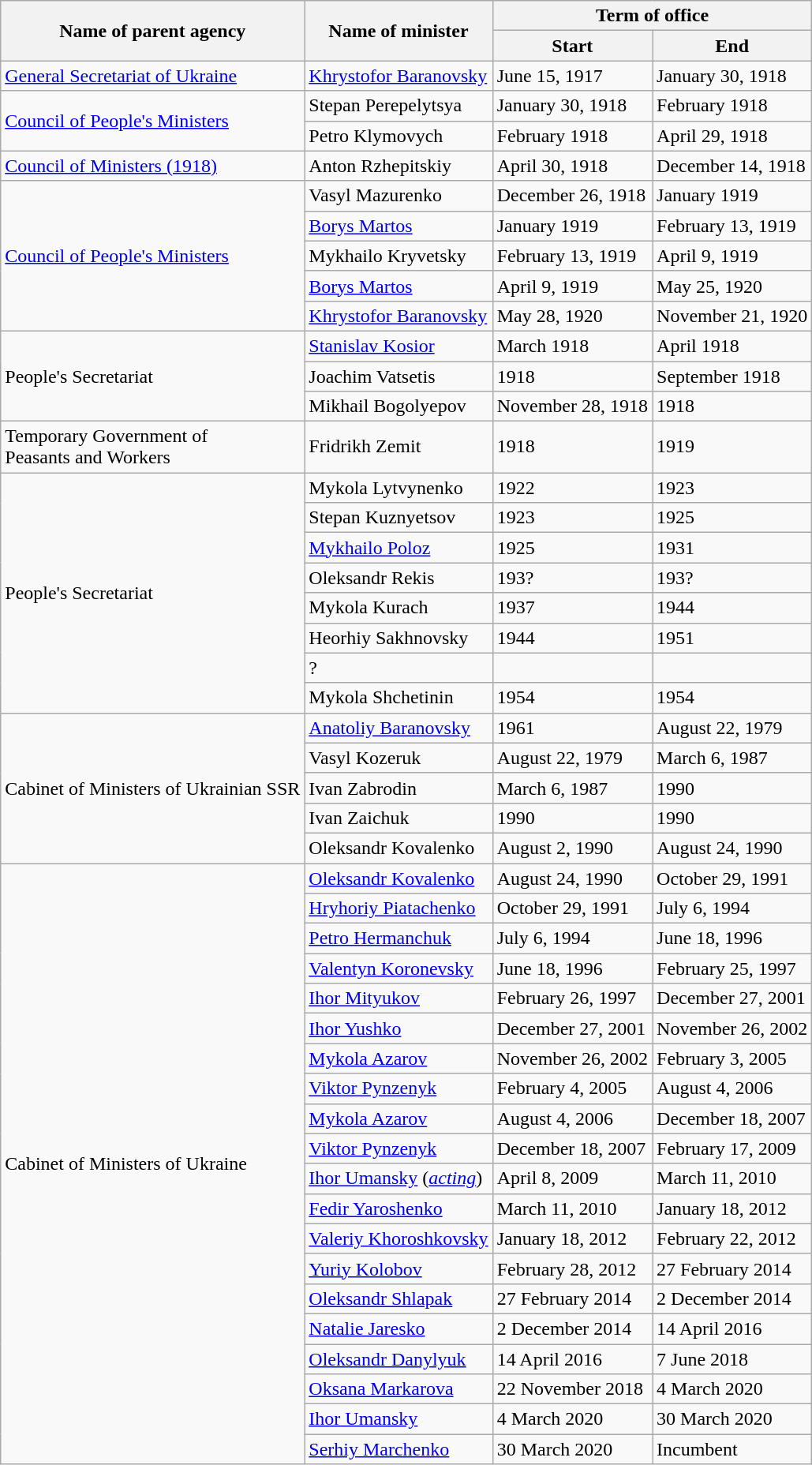<table class="wikitable">
<tr>
<th rowspan="2">Name of parent agency</th>
<th rowspan="2">Name of minister</th>
<th colspan="2">Term of office</th>
</tr>
<tr>
<th>Start</th>
<th>End</th>
</tr>
<tr>
<td><a href='#'>General Secretariat of Ukraine</a></td>
<td><a href='#'>Khrystofor Baranovsky</a></td>
<td>June 15, 1917</td>
<td>January 30, 1918</td>
</tr>
<tr>
<td rowspan="2"><a href='#'>Council of People's Ministers</a></td>
<td>Stepan Perepelytsya</td>
<td>January 30, 1918</td>
<td>February 1918</td>
</tr>
<tr>
<td>Petro Klymovych</td>
<td>February 1918</td>
<td>April 29, 1918</td>
</tr>
<tr>
<td><a href='#'>Council of Ministers (1918)</a></td>
<td>Anton Rzhepitskiy</td>
<td>April 30, 1918</td>
<td>December 14, 1918</td>
</tr>
<tr>
<td rowspan="5"><a href='#'>Council of People's Ministers</a></td>
<td>Vasyl Mazurenko</td>
<td>December 26, 1918</td>
<td>January 1919</td>
</tr>
<tr>
<td><a href='#'>Borys Martos</a></td>
<td>January 1919</td>
<td>February 13, 1919</td>
</tr>
<tr>
<td>Mykhailo Kryvetsky</td>
<td>February 13, 1919</td>
<td>April 9, 1919</td>
</tr>
<tr>
<td><a href='#'>Borys Martos</a></td>
<td>April 9, 1919</td>
<td>May 25, 1920</td>
</tr>
<tr>
<td><a href='#'>Khrystofor Baranovsky</a></td>
<td>May 28, 1920</td>
<td>November 21, 1920</td>
</tr>
<tr>
<td rowspan="3">People's Secretariat</td>
<td><a href='#'>Stanislav Kosior</a></td>
<td>March 1918</td>
<td>April 1918</td>
</tr>
<tr>
<td>Joachim Vatsetis</td>
<td>1918</td>
<td>September 1918</td>
</tr>
<tr>
<td>Mikhail Bogolyepov</td>
<td>November 28, 1918</td>
<td>1918</td>
</tr>
<tr>
<td>Temporary Government of <br> Peasants and Workers</td>
<td>Fridrikh Zemit</td>
<td>1918</td>
<td>1919</td>
</tr>
<tr>
<td rowspan="8">People's Secretariat</td>
<td>Mykola Lytvynenko</td>
<td>1922</td>
<td>1923</td>
</tr>
<tr>
<td>Stepan Kuznyetsov</td>
<td>1923</td>
<td>1925</td>
</tr>
<tr>
<td><a href='#'>Mykhailo Poloz</a></td>
<td>1925</td>
<td>1931</td>
</tr>
<tr>
<td>Oleksandr Rekis</td>
<td>193?</td>
<td>193?</td>
</tr>
<tr>
<td>Mykola Kurach</td>
<td>1937</td>
<td>1944</td>
</tr>
<tr>
<td>Heorhiy Sakhnovsky</td>
<td>1944</td>
<td>1951</td>
</tr>
<tr>
<td>?</td>
<td></td>
<td></td>
</tr>
<tr>
<td>Mykola Shchetinin</td>
<td>1954</td>
<td>1954</td>
</tr>
<tr>
<td rowspan="5">Cabinet of Ministers of Ukrainian SSR</td>
<td><a href='#'>Anatoliy Baranovsky</a></td>
<td>1961</td>
<td>August 22, 1979</td>
</tr>
<tr>
<td>Vasyl Kozeruk</td>
<td>August 22, 1979</td>
<td>March 6, 1987</td>
</tr>
<tr>
<td>Ivan Zabrodin</td>
<td>March 6, 1987</td>
<td>1990</td>
</tr>
<tr>
<td>Ivan Zaichuk</td>
<td>1990</td>
<td>1990</td>
</tr>
<tr>
<td>Oleksandr Kovalenko</td>
<td>August 2, 1990</td>
<td>August 24, 1990</td>
</tr>
<tr>
<td rowspan="20">Cabinet of Ministers of Ukraine</td>
<td><a href='#'>Oleksandr Kovalenko</a></td>
<td>August 24, 1990</td>
<td>October 29, 1991</td>
</tr>
<tr>
<td><a href='#'>Hryhoriy Piatachenko</a></td>
<td>October 29, 1991</td>
<td>July 6, 1994</td>
</tr>
<tr>
<td><a href='#'>Petro Hermanchuk</a></td>
<td>July 6, 1994</td>
<td>June 18, 1996</td>
</tr>
<tr>
<td><a href='#'>Valentyn Koronevsky</a></td>
<td>June 18, 1996</td>
<td>February 25, 1997</td>
</tr>
<tr>
<td><a href='#'>Ihor Mityukov</a></td>
<td>February 26, 1997</td>
<td>December 27, 2001</td>
</tr>
<tr>
<td><a href='#'>Ihor Yushko</a></td>
<td>December 27, 2001</td>
<td>November 26, 2002</td>
</tr>
<tr>
<td><a href='#'>Mykola Azarov</a></td>
<td>November 26, 2002</td>
<td>February 3, 2005</td>
</tr>
<tr>
<td><a href='#'>Viktor Pynzenyk</a></td>
<td>February 4, 2005</td>
<td>August 4, 2006</td>
</tr>
<tr>
<td><a href='#'>Mykola Azarov</a></td>
<td>August 4, 2006</td>
<td>December 18, 2007</td>
</tr>
<tr>
<td><a href='#'>Viktor Pynzenyk</a></td>
<td>December 18, 2007</td>
<td>February 17, 2009</td>
</tr>
<tr>
<td><a href='#'>Ihor Umansky</a> (<em><a href='#'>acting</a></em>)</td>
<td>April 8, 2009</td>
<td>March 11, 2010</td>
</tr>
<tr>
<td><a href='#'>Fedir Yaroshenko</a></td>
<td>March 11, 2010</td>
<td>January 18, 2012</td>
</tr>
<tr>
<td><a href='#'>Valeriy Khoroshkovsky</a></td>
<td>January 18, 2012</td>
<td>February 22, 2012</td>
</tr>
<tr>
<td><a href='#'>Yuriy Kolobov</a></td>
<td>February 28, 2012</td>
<td>27 February 2014</td>
</tr>
<tr>
<td><a href='#'>Oleksandr Shlapak</a></td>
<td>27 February 2014</td>
<td>2 December 2014</td>
</tr>
<tr>
<td><a href='#'>Natalie Jaresko</a></td>
<td>2 December 2014</td>
<td>14 April 2016</td>
</tr>
<tr>
<td><a href='#'>Oleksandr Danylyuk</a></td>
<td>14 April 2016</td>
<td>7 June 2018</td>
</tr>
<tr>
<td><a href='#'>Oksana Markarova</a></td>
<td>22 November 2018</td>
<td>4 March 2020</td>
</tr>
<tr>
<td><a href='#'>Ihor Umansky</a></td>
<td>4 March 2020</td>
<td>30 March 2020</td>
</tr>
<tr>
<td><a href='#'>Serhiy Marchenko</a></td>
<td>30 March 2020</td>
<td>Incumbent</td>
</tr>
</table>
